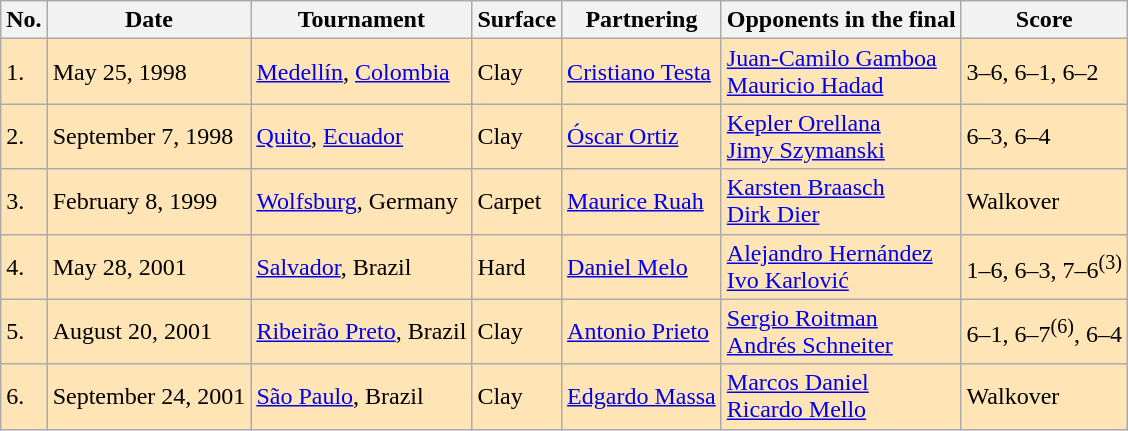<table class="sortable wikitable">
<tr>
<th>No.</th>
<th>Date</th>
<th>Tournament</th>
<th>Surface</th>
<th>Partnering</th>
<th>Opponents in the final</th>
<th>Score</th>
</tr>
<tr bgcolor="moccasin">
<td>1.</td>
<td>May 25, 1998</td>
<td><a href='#'>Medellín</a>, <a href='#'>Colombia</a></td>
<td>Clay</td>
<td> <a href='#'>Cristiano Testa</a></td>
<td> <a href='#'>Juan-Camilo Gamboa</a> <br>  <a href='#'>Mauricio Hadad</a></td>
<td>3–6, 6–1, 6–2</td>
</tr>
<tr bgcolor="moccasin">
<td>2.</td>
<td>September 7, 1998</td>
<td><a href='#'>Quito</a>, <a href='#'>Ecuador</a></td>
<td>Clay</td>
<td> <a href='#'>Óscar Ortiz</a></td>
<td> <a href='#'>Kepler Orellana</a> <br>  <a href='#'>Jimy Szymanski</a></td>
<td>6–3, 6–4</td>
</tr>
<tr bgcolor="moccasin">
<td>3.</td>
<td>February 8, 1999</td>
<td><a href='#'>Wolfsburg</a>, Germany</td>
<td>Carpet</td>
<td> <a href='#'>Maurice Ruah</a></td>
<td> <a href='#'>Karsten Braasch</a> <br>  <a href='#'>Dirk Dier</a></td>
<td>Walkover</td>
</tr>
<tr bgcolor="moccasin">
<td>4.</td>
<td>May 28, 2001</td>
<td><a href='#'>Salvador</a>, Brazil</td>
<td>Hard</td>
<td> <a href='#'>Daniel Melo</a></td>
<td> <a href='#'>Alejandro Hernández</a> <br>  <a href='#'>Ivo Karlović</a></td>
<td>1–6, 6–3, 7–6<sup>(3)</sup></td>
</tr>
<tr bgcolor="moccasin">
<td>5.</td>
<td>August 20, 2001</td>
<td><a href='#'>Ribeirão Preto</a>, Brazil</td>
<td>Clay</td>
<td> <a href='#'>Antonio Prieto</a></td>
<td> <a href='#'>Sergio Roitman</a> <br>  <a href='#'>Andrés Schneiter</a></td>
<td>6–1, 6–7<sup>(6)</sup>, 6–4</td>
</tr>
<tr bgcolor="moccasin">
<td>6.</td>
<td>September 24, 2001</td>
<td><a href='#'>São Paulo</a>, Brazil</td>
<td>Clay</td>
<td> <a href='#'>Edgardo Massa</a></td>
<td> <a href='#'>Marcos Daniel</a> <br>  <a href='#'>Ricardo Mello</a></td>
<td>Walkover</td>
</tr>
</table>
